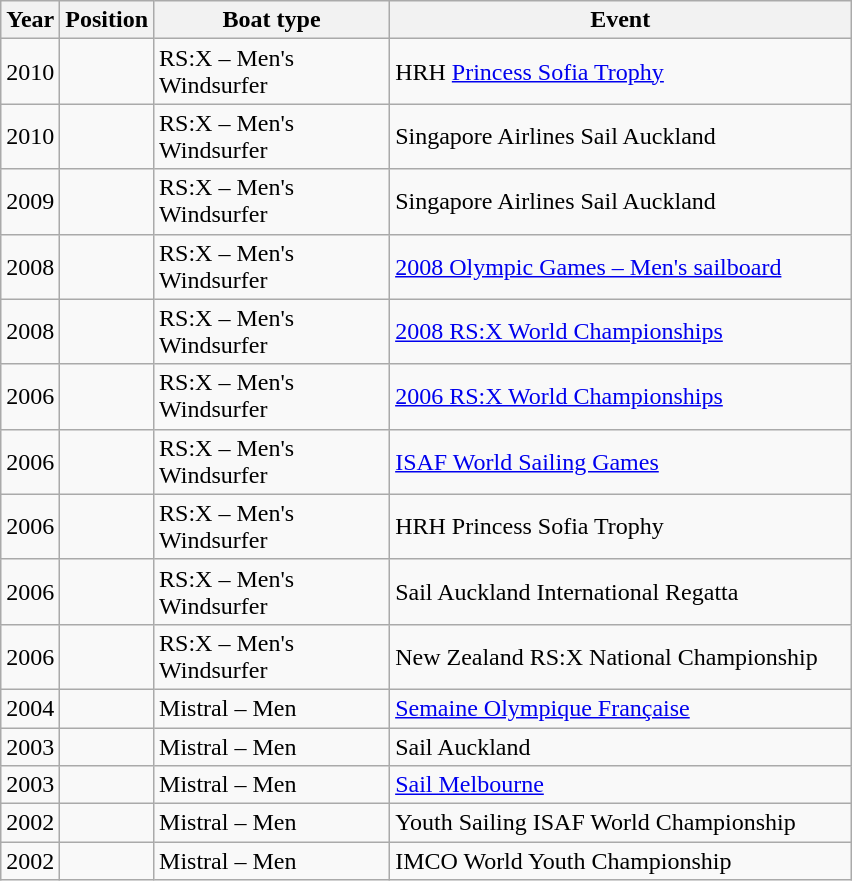<table class="wikitable">
<tr>
<th width="30">Year</th>
<th width="20">Position</th>
<th width="150">Boat type</th>
<th width="300">Event</th>
</tr>
<tr>
<td>2010</td>
<td align="center"></td>
<td>RS:X – Men's Windsurfer</td>
<td> HRH <a href='#'>Princess Sofia Trophy</a></td>
</tr>
<tr>
<td>2010</td>
<td align="center"></td>
<td>RS:X – Men's Windsurfer</td>
<td> Singapore Airlines Sail Auckland</td>
</tr>
<tr>
<td>2009</td>
<td align="center"></td>
<td>RS:X – Men's Windsurfer</td>
<td> Singapore Airlines Sail Auckland</td>
</tr>
<tr>
<td>2008</td>
<td align="center"></td>
<td>RS:X – Men's Windsurfer</td>
<td> <a href='#'>2008 Olympic Games – Men's sailboard</a></td>
</tr>
<tr>
<td>2008</td>
<td align="center"></td>
<td>RS:X – Men's Windsurfer</td>
<td> <a href='#'>2008 RS:X World Championships</a></td>
</tr>
<tr>
<td>2006</td>
<td align="center"></td>
<td>RS:X – Men's Windsurfer</td>
<td> <a href='#'>2006 RS:X World Championships</a></td>
</tr>
<tr>
<td>2006</td>
<td align="center"></td>
<td>RS:X – Men's Windsurfer</td>
<td> <a href='#'>ISAF World Sailing Games</a></td>
</tr>
<tr>
<td>2006</td>
<td align="center"></td>
<td>RS:X – Men's Windsurfer</td>
<td> HRH Princess Sofia Trophy</td>
</tr>
<tr>
<td>2006</td>
<td align="center"></td>
<td>RS:X – Men's Windsurfer</td>
<td> Sail Auckland International Regatta</td>
</tr>
<tr>
<td>2006</td>
<td align="center"></td>
<td>RS:X – Men's Windsurfer</td>
<td> New Zealand RS:X National Championship</td>
</tr>
<tr>
<td>2004</td>
<td align="center"></td>
<td>Mistral – Men</td>
<td> <a href='#'>Semaine Olympique Française</a></td>
</tr>
<tr>
<td>2003</td>
<td align="center"></td>
<td>Mistral – Men</td>
<td> Sail Auckland</td>
</tr>
<tr>
<td>2003</td>
<td align="center"></td>
<td>Mistral – Men</td>
<td> <a href='#'>Sail Melbourne</a></td>
</tr>
<tr>
<td>2002</td>
<td align="center"></td>
<td>Mistral – Men</td>
<td> Youth Sailing ISAF World Championship</td>
</tr>
<tr>
<td>2002</td>
<td align="center"></td>
<td>Mistral – Men</td>
<td> IMCO World Youth Championship</td>
</tr>
</table>
